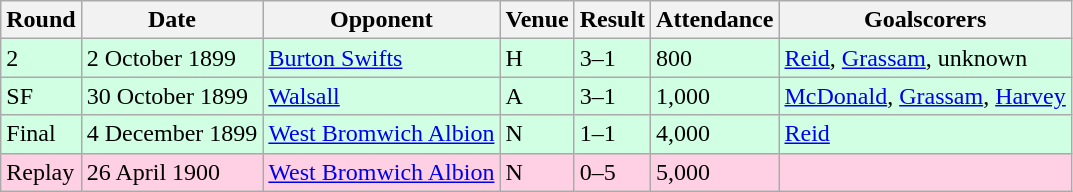<table class="wikitable">
<tr>
<th>Round</th>
<th>Date</th>
<th>Opponent</th>
<th>Venue</th>
<th>Result</th>
<th>Attendance</th>
<th>Goalscorers</th>
</tr>
<tr style="background-color: #d0ffe3;">
<td>2</td>
<td>2 October 1899</td>
<td><a href='#'>Burton Swifts</a></td>
<td>H</td>
<td>3–1</td>
<td>800</td>
<td><a href='#'>Reid</a>, <a href='#'>Grassam</a>, unknown</td>
</tr>
<tr style="background-color: #d0ffe3;">
<td>SF</td>
<td>30 October 1899</td>
<td><a href='#'>Walsall</a></td>
<td>A</td>
<td>3–1</td>
<td>1,000</td>
<td><a href='#'>McDonald</a>, <a href='#'>Grassam</a>, <a href='#'>Harvey</a></td>
</tr>
<tr style="background-color: #d0ffe3;">
<td>Final</td>
<td>4 December 1899</td>
<td><a href='#'>West Bromwich Albion</a></td>
<td>N</td>
<td>1–1</td>
<td>4,000</td>
<td><a href='#'>Reid</a></td>
</tr>
<tr style="background-color: #ffd0e3;">
<td>Replay</td>
<td>26 April 1900</td>
<td><a href='#'>West Bromwich Albion</a></td>
<td>N</td>
<td>0–5</td>
<td>5,000</td>
<td></td>
</tr>
</table>
